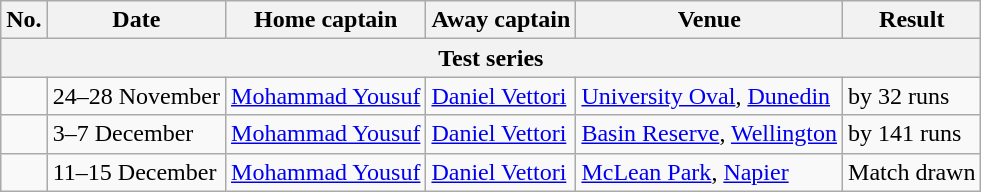<table class="wikitable">
<tr>
<th>No.</th>
<th>Date</th>
<th>Home captain</th>
<th>Away captain</th>
<th>Venue</th>
<th>Result</th>
</tr>
<tr>
<th colspan="9">Test series</th>
</tr>
<tr>
<td></td>
<td>24–28 November</td>
<td><a href='#'>Mohammad Yousuf</a></td>
<td><a href='#'>Daniel Vettori</a></td>
<td><a href='#'>University Oval</a>, <a href='#'>Dunedin</a></td>
<td> by 32 runs</td>
</tr>
<tr>
<td></td>
<td>3–7 December</td>
<td><a href='#'>Mohammad Yousuf</a></td>
<td><a href='#'>Daniel Vettori</a></td>
<td><a href='#'>Basin Reserve</a>, <a href='#'>Wellington</a></td>
<td> by 141 runs</td>
</tr>
<tr>
<td></td>
<td>11–15 December</td>
<td><a href='#'>Mohammad Yousuf</a></td>
<td><a href='#'>Daniel Vettori</a></td>
<td><a href='#'>McLean Park</a>, <a href='#'>Napier</a></td>
<td>Match drawn</td>
</tr>
</table>
